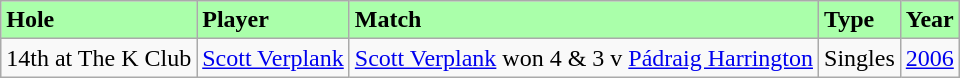<table class="wikitable">
<tr style="background:#aaffaa;" style="text-align:center">
<td><strong>Hole</strong></td>
<td><strong>Player</strong></td>
<td><strong>Match</strong></td>
<td><strong>Type</strong></td>
<td><strong>Year</strong></td>
</tr>
<tr>
<td>14th at The K Club</td>
<td><a href='#'>Scott Verplank</a></td>
<td><a href='#'>Scott Verplank</a> won 4 & 3 v <a href='#'>Pádraig Harrington</a></td>
<td>Singles</td>
<td><a href='#'>2006</a></td>
</tr>
</table>
